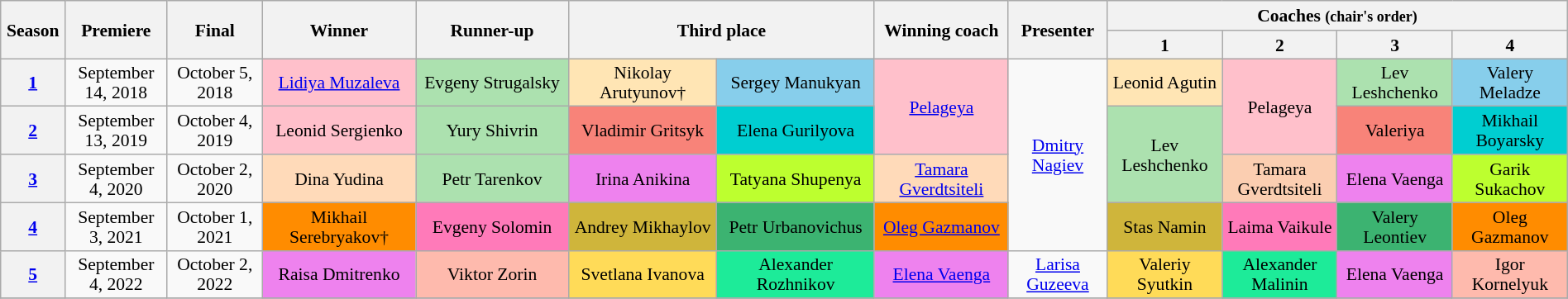<table class="wikitable" style="text-align:center; font-size:90%; line-height:16px; width:100%">
<tr>
<th rowspan="2" scope="col" width="1%">Season</th>
<th rowspan="2" scope="col" width="5%">Premiere</th>
<th rowspan="2" scope="col" width="5%">Final</th>
<th rowspan="2" scope="col" width="8%">Winner</th>
<th rowspan="2" scope="col" width="8%">Runner-up</th>
<th rowspan="2" colspan="2" width="16%">Third place</th>
<th rowspan="2" scope="col" width="7%">Winning coach</th>
<th rowspan="2" scope="col" width="5%">Presenter</th>
<th scope="row" colspan="4">Coaches <small>(chair's order)</small></th>
</tr>
<tr>
<th width="6%">1</th>
<th width="6%">2</th>
<th width="6%">3</th>
<th width="6%">4</th>
</tr>
<tr>
<th><a href='#'>1</a></th>
<td>September 14, 2018</td>
<td>October 5, 2018</td>
<td style="background:pink"><a href='#'>Lidiya Muzaleva</a></td>
<td style="background:#ace1af">Evgeny Strugalsky</td>
<td style="background:#ffe5b4">Nikolay Arutyunov†</td>
<td style="background:#87ceeb">Sergey Manukyan</td>
<td rowspan=2 style="background:pink"><a href='#'>Pelageya</a></td>
<td rowspan=4><a href='#'>Dmitry Nagiev</a></td>
<td style="background:#ffe5b4">Leonid Agutin</td>
<td rowspan=2 style="background:pink">Pelageya</td>
<td style="background:#ace1af">Lev Leshchenko</td>
<td style="background:#87ceeb">Valery Meladze</td>
</tr>
<tr>
<th><a href='#'>2</a></th>
<td>September 13, 2019</td>
<td>October 4, 2019</td>
<td style="background:pink">Leonid Sergienko</td>
<td style="background:#ace1af">Yury Shivrin</td>
<td style="background:#f88379">Vladimir Gritsyk</td>
<td style="background:#00ced1">Elena Gurilyova</td>
<td rowspan=2 style="background:#ace1af">Lev Leshchenko</td>
<td style="background:#f88379">Valeriya</td>
<td style="background:#00ced1">Mikhail Boyarsky</td>
</tr>
<tr>
<th><a href='#'>3</a></th>
<td>September 4, 2020</td>
<td>October 2, 2020</td>
<td style="background:#FFDAB9">Dina Yudina</td>
<td style="background:#ace1af">Petr Tarenkov</td>
<td style="background:#ee82ee">Irina Anikina</td>
<td style="background:#bdff2f">Tatyana Shupenya</td>
<td style="background:#ffdab9"><a href='#'>Tamara Gverdtsiteli</a></td>
<td style="background:#fbceb1">Tamara Gverdtsiteli</td>
<td style="background:#ee82ee">Elena Vaenga</td>
<td style="background:#bdff2f">Garik Sukachov</td>
</tr>
<tr>
<th><a href='#'>4</a></th>
<td>September 3, 2021</td>
<td>October 1, 2021</td>
<td style="background:#FF8C00">Mikhail Serebryakov†</td>
<td style="background:#ff7ab9">Evgeny Solomin</td>
<td style="background:#CFB53B;">Andrey Mikhaylov</td>
<td style="background:MediumSeaGreen">Petr Urbanovichus</td>
<td style="background:#FF8C00"><a href='#'>Oleg Gazmanov</a></td>
<td style="background:#CFB53B;">Stas Namin</td>
<td style="background:#ff7ab9;">Laima Vaikule</td>
<td style="background:MediumSeaGreen">Valery Leontiev</td>
<td style="background:#FF8C00;">Oleg Gazmanov</td>
</tr>
<tr>
<th><a href='#'>5</a></th>
<td>September 4, 2022</td>
<td>October 2, 2022</td>
<td style="background:#EE82EE;">Raisa Dmitrenko</td>
<td style="background:#febaad;">Viktor Zorin</td>
<td style="background:#ffdb58;">Svetlana Ivanova</td>
<td style="background:#1deb99;">Alexander Rozhnikov</td>
<td style="background:#EE82EE;"><a href='#'>Elena Vaenga</a></td>
<td><a href='#'>Larisa Guzeeva</a></td>
<td style="background:#ffdb58;">Valeriy Syutkin</td>
<td style="background:#1deb99;">Alexander Malinin</td>
<td style="background:#ee82ee;">Elena Vaenga</td>
<td style="background:#febaad;">Igor Kornelyuk</td>
</tr>
<tr>
</tr>
</table>
